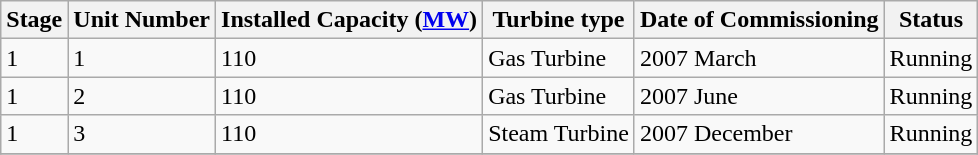<table class="sortable wikitable">
<tr>
<th>Stage</th>
<th>Unit Number</th>
<th>Installed Capacity (<a href='#'>MW</a>)</th>
<th>Turbine type</th>
<th>Date of Commissioning</th>
<th>Status</th>
</tr>
<tr>
<td>1</td>
<td>1</td>
<td>110</td>
<td>Gas Turbine</td>
<td>2007 March</td>
<td>Running</td>
</tr>
<tr>
<td>1</td>
<td>2</td>
<td>110</td>
<td>Gas Turbine</td>
<td>2007 June</td>
<td>Running</td>
</tr>
<tr>
<td>1</td>
<td>3</td>
<td>110</td>
<td>Steam Turbine</td>
<td>2007 December</td>
<td>Running</td>
</tr>
<tr>
</tr>
</table>
